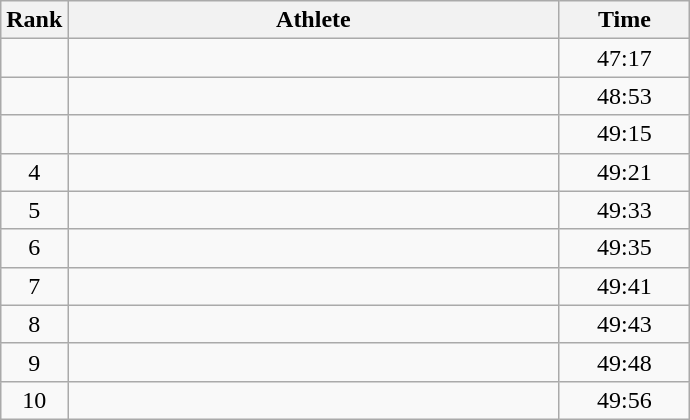<table class=wikitable style=text-align:center>
<tr>
<th>Rank</th>
<th style="width: 20em">Athlete</th>
<th style="width: 5em">Time</th>
</tr>
<tr>
<td></td>
<td align=left></td>
<td>47:17</td>
</tr>
<tr>
<td></td>
<td align=left></td>
<td>48:53</td>
</tr>
<tr>
<td></td>
<td align=left></td>
<td>49:15</td>
</tr>
<tr>
<td>4</td>
<td align=left></td>
<td>49:21</td>
</tr>
<tr>
<td>5</td>
<td align=left></td>
<td>49:33</td>
</tr>
<tr>
<td>6</td>
<td align=left></td>
<td>49:35</td>
</tr>
<tr>
<td>7</td>
<td align=left></td>
<td>49:41</td>
</tr>
<tr>
<td>8</td>
<td align=left></td>
<td>49:43</td>
</tr>
<tr>
<td>9</td>
<td align=left></td>
<td>49:48</td>
</tr>
<tr>
<td>10</td>
<td align=left></td>
<td>49:56</td>
</tr>
</table>
